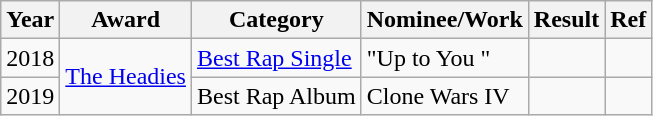<table class="wikitable">
<tr>
<th>Year</th>
<th>Award</th>
<th>Category</th>
<th>Nominee/Work</th>
<th>Result</th>
<th>Ref</th>
</tr>
<tr>
<td>2018</td>
<td rowspan="2"><a href='#'>The Headies</a></td>
<td><a href='#'>Best Rap Single</a></td>
<td>"Up to You "</td>
<td></td>
<td></td>
</tr>
<tr>
<td>2019</td>
<td>Best Rap Album</td>
<td>Clone Wars IV</td>
<td></td>
<td></td>
</tr>
</table>
